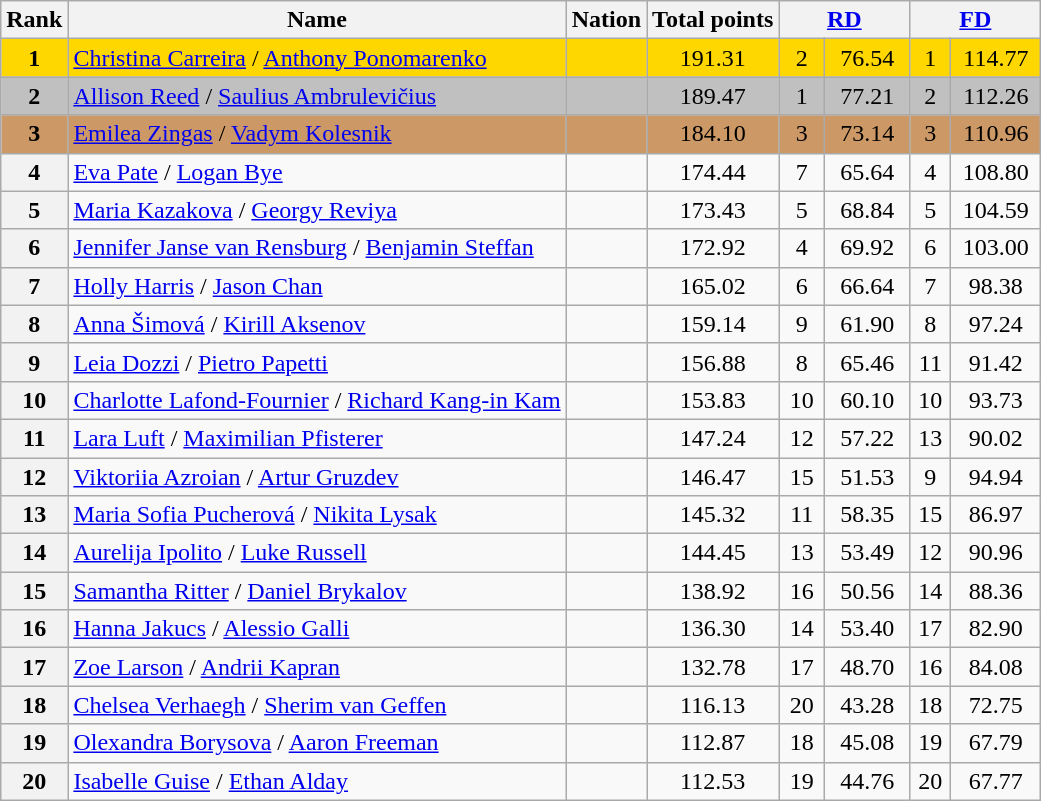<table class="wikitable sortable">
<tr>
<th>Rank</th>
<th>Name</th>
<th>Nation</th>
<th>Total points</th>
<th colspan="2" width="80px"><a href='#'>RD</a></th>
<th colspan="2" width="80px"><a href='#'>FD</a></th>
</tr>
<tr bgcolor="gold">
<td align="center"><strong>1</strong></td>
<td><a href='#'>Christina Carreira</a> / <a href='#'>Anthony Ponomarenko</a></td>
<td></td>
<td align="center">191.31</td>
<td align="center">2</td>
<td align="center">76.54</td>
<td align="center">1</td>
<td align="center">114.77</td>
</tr>
<tr bgcolor="silver">
<td align="center"><strong>2</strong></td>
<td><a href='#'>Allison Reed</a> / <a href='#'>Saulius Ambrulevičius</a></td>
<td></td>
<td align="center">189.47</td>
<td align="center">1</td>
<td align="center">77.21</td>
<td align="center">2</td>
<td align="center">112.26</td>
</tr>
<tr bgcolor="cc9966">
<td align="center"><strong>3</strong></td>
<td><a href='#'>Emilea Zingas</a> / <a href='#'>Vadym Kolesnik</a></td>
<td></td>
<td align="center">184.10</td>
<td align="center">3</td>
<td align="center">73.14</td>
<td align="center">3</td>
<td align="center">110.96</td>
</tr>
<tr>
<th>4</th>
<td><a href='#'>Eva Pate</a> / <a href='#'>Logan Bye</a></td>
<td></td>
<td align="center">174.44</td>
<td align="center">7</td>
<td align="center">65.64</td>
<td align="center">4</td>
<td align="center">108.80</td>
</tr>
<tr>
<th>5</th>
<td><a href='#'>Maria Kazakova</a> / <a href='#'>Georgy Reviya</a></td>
<td></td>
<td align="center">173.43</td>
<td align="center">5</td>
<td align="center">68.84</td>
<td align="center">5</td>
<td align="center">104.59</td>
</tr>
<tr>
<th>6</th>
<td><a href='#'>Jennifer Janse van Rensburg</a> / <a href='#'>Benjamin Steffan</a></td>
<td></td>
<td align="center">172.92</td>
<td align="center">4</td>
<td align="center">69.92</td>
<td align="center">6</td>
<td align="center">103.00</td>
</tr>
<tr>
<th>7</th>
<td><a href='#'>Holly Harris</a> / <a href='#'>Jason Chan</a></td>
<td></td>
<td align="center">165.02</td>
<td align="center">6</td>
<td align="center">66.64</td>
<td align="center">7</td>
<td align="center">98.38</td>
</tr>
<tr>
<th>8</th>
<td><a href='#'>Anna Šimová</a> / <a href='#'>Kirill Aksenov</a></td>
<td></td>
<td align="center">159.14</td>
<td align="center">9</td>
<td align="center">61.90</td>
<td align="center">8</td>
<td align="center">97.24</td>
</tr>
<tr>
<th>9</th>
<td><a href='#'>Leia Dozzi</a> / <a href='#'>Pietro Papetti</a></td>
<td></td>
<td align="center">156.88</td>
<td align="center">8</td>
<td align="center">65.46</td>
<td align="center">11</td>
<td align="center">91.42</td>
</tr>
<tr>
<th>10</th>
<td><a href='#'>Charlotte Lafond-Fournier</a> / <a href='#'>Richard Kang-in Kam</a></td>
<td></td>
<td align="center">153.83</td>
<td align="center">10</td>
<td align="center">60.10</td>
<td align="center">10</td>
<td align="center">93.73</td>
</tr>
<tr>
<th>11</th>
<td><a href='#'>Lara Luft</a> / <a href='#'>Maximilian Pfisterer</a></td>
<td></td>
<td align="center">147.24</td>
<td align="center">12</td>
<td align="center">57.22</td>
<td align="center">13</td>
<td align="center">90.02</td>
</tr>
<tr>
<th>12</th>
<td><a href='#'>Viktoriia Azroian</a> / <a href='#'>Artur Gruzdev</a></td>
<td></td>
<td align="center">146.47</td>
<td align="center">15</td>
<td align="center">51.53</td>
<td align="center">9</td>
<td align="center">94.94</td>
</tr>
<tr>
<th>13</th>
<td><a href='#'>Maria Sofia Pucherová</a> / <a href='#'>Nikita Lysak</a></td>
<td></td>
<td align="center">145.32</td>
<td align="center">11</td>
<td align="center">58.35</td>
<td align="center">15</td>
<td align="center">86.97</td>
</tr>
<tr>
<th>14</th>
<td><a href='#'>Aurelija Ipolito</a> / <a href='#'>Luke Russell</a></td>
<td></td>
<td align="center">144.45</td>
<td align="center">13</td>
<td align="center">53.49</td>
<td align="center">12</td>
<td align="center">90.96</td>
</tr>
<tr>
<th>15</th>
<td><a href='#'>Samantha Ritter</a> / <a href='#'>Daniel Brykalov</a></td>
<td></td>
<td align="center">138.92</td>
<td align="center">16</td>
<td align="center">50.56</td>
<td align="center">14</td>
<td align="center">88.36</td>
</tr>
<tr>
<th>16</th>
<td><a href='#'>Hanna Jakucs</a> / <a href='#'>Alessio Galli</a></td>
<td></td>
<td align="center">136.30</td>
<td align="center">14</td>
<td align="center">53.40</td>
<td align="center">17</td>
<td align="center">82.90</td>
</tr>
<tr>
<th>17</th>
<td><a href='#'>Zoe Larson</a> / <a href='#'>Andrii Kapran</a></td>
<td></td>
<td align="center">132.78</td>
<td align="center">17</td>
<td align="center">48.70</td>
<td align="center">16</td>
<td align="center">84.08</td>
</tr>
<tr>
<th>18</th>
<td><a href='#'>Chelsea Verhaegh</a> / <a href='#'>Sherim van Geffen</a></td>
<td></td>
<td align="center">116.13</td>
<td align="center">20</td>
<td align="center">43.28</td>
<td align="center">18</td>
<td align="center">72.75</td>
</tr>
<tr>
<th>19</th>
<td><a href='#'>Olexandra Borysova</a> / <a href='#'>Aaron Freeman</a></td>
<td></td>
<td align="center">112.87</td>
<td align="center">18</td>
<td align="center">45.08</td>
<td align="center">19</td>
<td align="center">67.79</td>
</tr>
<tr>
<th>20</th>
<td><a href='#'>Isabelle Guise</a> / <a href='#'>Ethan Alday</a></td>
<td></td>
<td align="center">112.53</td>
<td align="center">19</td>
<td align="center">44.76</td>
<td align="center">20</td>
<td align="center">67.77</td>
</tr>
</table>
